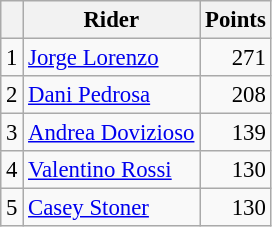<table class="wikitable" style="font-size: 95%;">
<tr>
<th></th>
<th>Rider</th>
<th>Points</th>
</tr>
<tr>
<td align=center>1</td>
<td> <a href='#'>Jorge Lorenzo</a></td>
<td align=right>271</td>
</tr>
<tr>
<td align=center>2</td>
<td> <a href='#'>Dani Pedrosa</a></td>
<td align=right>208</td>
</tr>
<tr>
<td align=center>3</td>
<td> <a href='#'>Andrea Dovizioso</a></td>
<td align=right>139</td>
</tr>
<tr>
<td align=center>4</td>
<td> <a href='#'>Valentino Rossi</a></td>
<td align=right>130</td>
</tr>
<tr>
<td align=center>5</td>
<td> <a href='#'>Casey Stoner</a></td>
<td align=right>130</td>
</tr>
</table>
